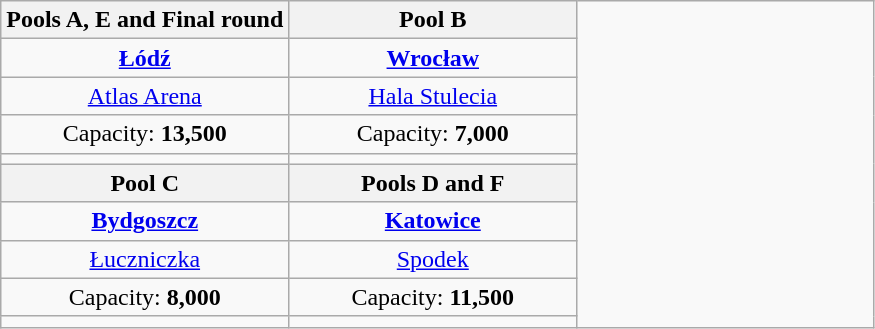<table class="wikitable" style="text-align:center;">
<tr>
<th width=33%>Pools A, E and Final round</th>
<th width=33%>Pool B</th>
<td width=34% rowspan=10></td>
</tr>
<tr>
<td><strong><a href='#'>Łódź</a></strong></td>
<td><strong><a href='#'>Wrocław</a></strong></td>
</tr>
<tr>
<td><a href='#'>Atlas Arena</a></td>
<td><a href='#'>Hala Stulecia</a></td>
</tr>
<tr>
<td>Capacity: <strong>13,500</strong></td>
<td>Capacity: <strong>7,000</strong></td>
</tr>
<tr>
<td></td>
<td></td>
</tr>
<tr>
<th width=33%>Pool C</th>
<th width=33%>Pools D and F</th>
</tr>
<tr>
<td><strong><a href='#'>Bydgoszcz</a></strong></td>
<td><strong><a href='#'>Katowice</a></strong></td>
</tr>
<tr>
<td><a href='#'>Łuczniczka</a></td>
<td><a href='#'>Spodek</a></td>
</tr>
<tr>
<td>Capacity: <strong>8,000</strong></td>
<td>Capacity: <strong>11,500</strong></td>
</tr>
<tr>
<td></td>
<td></td>
</tr>
</table>
